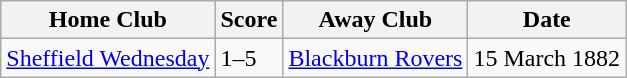<table class="wikitable">
<tr>
<th>Home Club</th>
<th>Score</th>
<th>Away Club</th>
<th>Date</th>
</tr>
<tr>
<td><a href='#'>Sheffield Wednesday</a></td>
<td>1–5</td>
<td><a href='#'>Blackburn Rovers</a></td>
<td>15 March 1882</td>
</tr>
</table>
